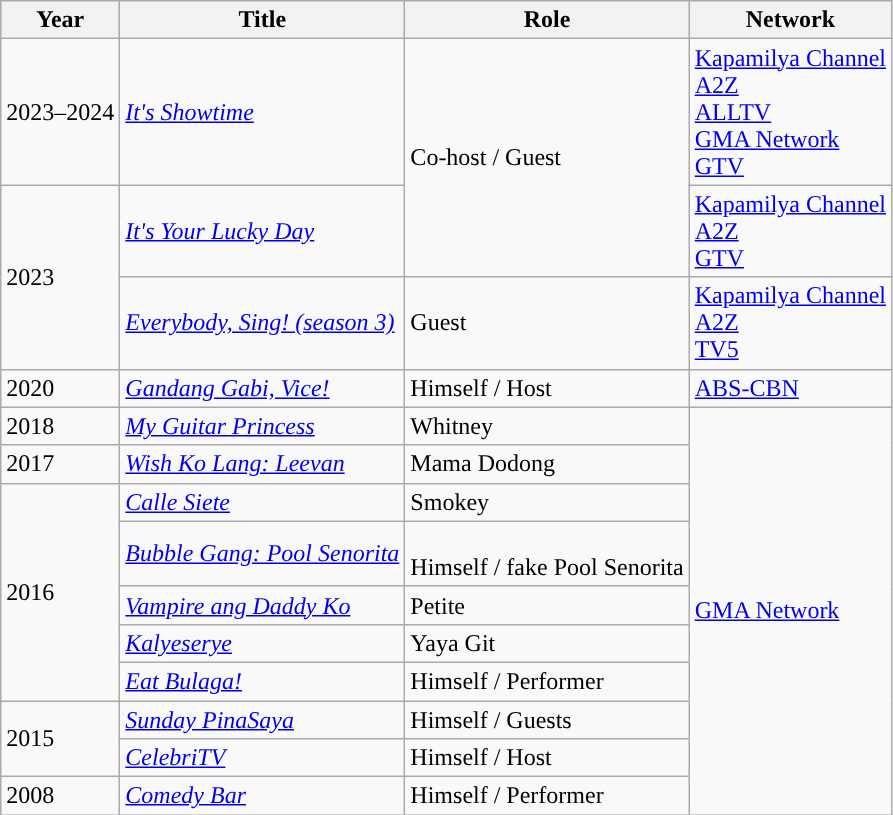<table class="wikitable" style="font-size:100%">
<tr>
<th>Year</th>
<th>Title</th>
<th>Role</th>
<th>Network</th>
</tr>
<tr>
<td>2023–2024</td>
<td><em><a href='#'>It's Showtime</a></em></td>
<td rowspan="2">Co-host / Guest</td>
<td><a href='#'>Kapamilya Channel</a><br><a href='#'>A2Z</a><br><a href='#'>ALLTV</a><br><a href='#'>GMA Network</a><br><a href='#'>GTV</a></td>
</tr>
<tr>
<td rowspan="2">2023</td>
<td><em><a href='#'>It's Your Lucky Day</a></em></td>
<td><a href='#'>Kapamilya Channel</a><br><a href='#'>A2Z</a><br><a href='#'>GTV</a></td>
</tr>
<tr>
<td><em><a href='#'>Everybody, Sing! (season 3)</a></em></td>
<td>Guest<br><small></small></td>
<td><a href='#'>Kapamilya Channel</a><br><a href='#'>A2Z</a><br><a href='#'>TV5</a></td>
</tr>
<tr>
<td>2020</td>
<td><em><a href='#'>Gandang Gabi, Vice!</a></em></td>
<td>Himself / Host</td>
<td><a href='#'>ABS-CBN</a></td>
</tr>
<tr>
<td>2018</td>
<td><em><a href='#'>My Guitar Princess</a></em></td>
<td>Whitney</td>
<td rowspan="10"><a href='#'>GMA Network</a></td>
</tr>
<tr>
<td>2017</td>
<td><em><a href='#'>Wish Ko Lang: Leevan</a></em></td>
<td>Mama Dodong</td>
</tr>
<tr>
<td rowspan="5">2016</td>
<td><em><a href='#'>Calle Siete</a></em></td>
<td>Smokey</td>
</tr>
<tr>
<td><em><a href='#'>Bubble Gang: Pool Senorita</a></em></td>
<td><br>Himself / fake Pool Senorita</td>
</tr>
<tr>
<td><em><a href='#'>Vampire ang Daddy Ko</a></em></td>
<td>Petite</td>
</tr>
<tr>
<td><em><a href='#'>Kalyeserye</a></em></td>
<td>Yaya Git</td>
</tr>
<tr>
<td><em><a href='#'>Eat Bulaga!</a></em></td>
<td>Himself / Performer</td>
</tr>
<tr>
<td rowspan="2">2015</td>
<td><em><a href='#'>Sunday PinaSaya</a></em></td>
<td>Himself / Guests</td>
</tr>
<tr>
<td><em><a href='#'>CelebriTV</a></em></td>
<td>Himself / Host</td>
</tr>
<tr>
<td>2008</td>
<td><em><a href='#'>Comedy Bar</a></em></td>
<td>Himself / Performer</td>
</tr>
</table>
